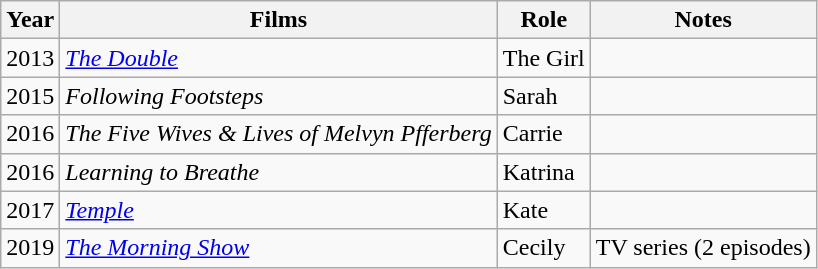<table class="wikitable">
<tr>
<th>Year</th>
<th>Films</th>
<th>Role</th>
<th>Notes</th>
</tr>
<tr>
<td>2013</td>
<td><em><a href='#'>The Double</a></em></td>
<td>The Girl</td>
<td></td>
</tr>
<tr>
<td>2015</td>
<td><em>Following Footsteps</em></td>
<td>Sarah</td>
<td></td>
</tr>
<tr>
<td>2016</td>
<td><em>The Five Wives & Lives of Melvyn Pfferberg</em></td>
<td>Carrie</td>
<td></td>
</tr>
<tr>
<td>2016</td>
<td><em>Learning to Breathe</em></td>
<td>Katrina</td>
<td></td>
</tr>
<tr>
<td>2017</td>
<td><em><a href='#'>Temple</a></em></td>
<td>Kate</td>
<td></td>
</tr>
<tr>
<td>2019</td>
<td><em><a href='#'>The Morning Show</a></em></td>
<td>Cecily</td>
<td>TV series (2 episodes)</td>
</tr>
</table>
